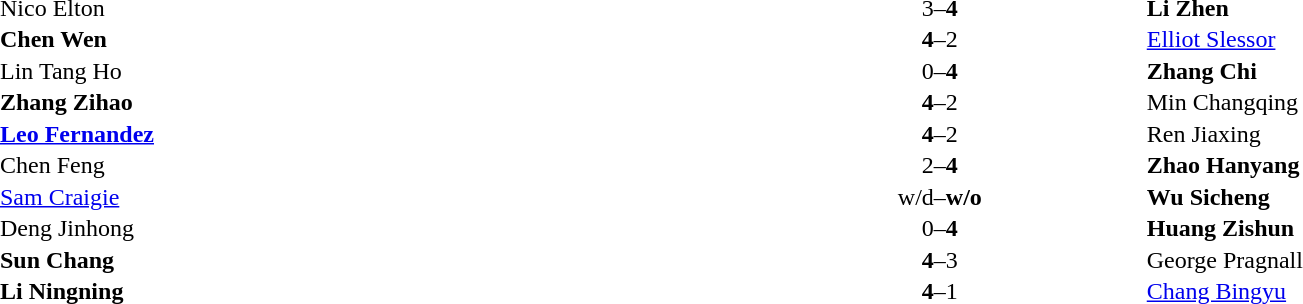<table width="100%" cellspacing="1">
<tr>
<th width45%></th>
<th width10%></th>
<th width45%></th>
</tr>
<tr>
<td> Nico Elton</td>
<td align="center">3–<strong>4</strong></td>
<td> <strong>Li Zhen</strong></td>
</tr>
<tr>
<td> <strong>Chen Wen</strong></td>
<td align="center"><strong>4</strong>–2</td>
<td> <a href='#'>Elliot Slessor</a></td>
</tr>
<tr>
<td> Lin Tang Ho</td>
<td align="center">0–<strong>4</strong></td>
<td> <strong>Zhang Chi</strong></td>
</tr>
<tr>
<td> <strong>Zhang Zihao</strong></td>
<td align="center"><strong>4</strong>–2</td>
<td> Min Changqing</td>
</tr>
<tr>
<td> <strong><a href='#'>Leo Fernandez</a></strong></td>
<td align="center"><strong>4</strong>–2</td>
<td> Ren Jiaxing</td>
</tr>
<tr>
<td> Chen Feng</td>
<td align="center">2–<strong>4</strong></td>
<td> <strong>Zhao Hanyang</strong></td>
</tr>
<tr>
<td> <a href='#'>Sam Craigie</a></td>
<td align="center">w/d–<strong>w/o</strong></td>
<td> <strong>Wu Sicheng</strong></td>
</tr>
<tr>
<td> Deng Jinhong</td>
<td align="center">0–<strong>4</strong></td>
<td> <strong>Huang Zishun</strong></td>
</tr>
<tr>
<td> <strong>Sun Chang</strong></td>
<td align="center"><strong>4</strong>–3</td>
<td> George Pragnall</td>
</tr>
<tr>
<td> <strong>Li Ningning</strong></td>
<td align="center"><strong>4</strong>–1</td>
<td> <a href='#'>Chang Bingyu</a></td>
</tr>
<tr>
</tr>
</table>
